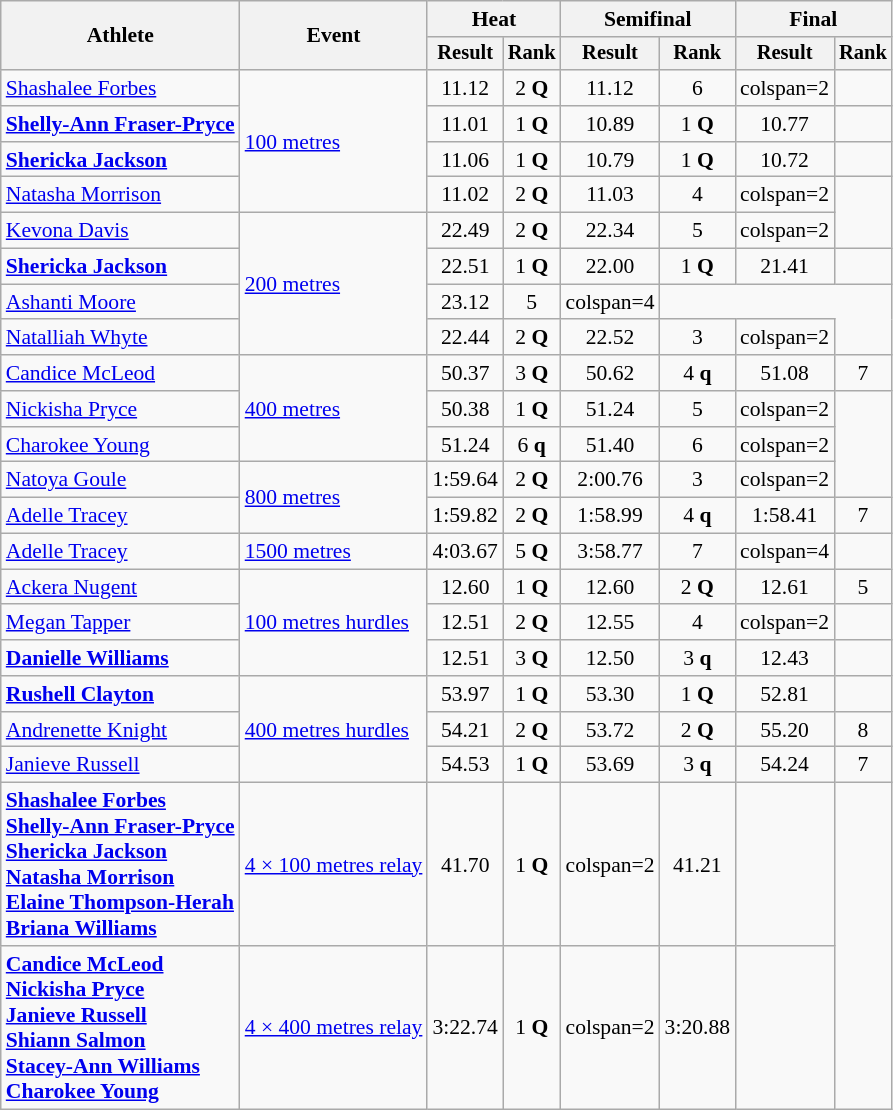<table class="wikitable" style="font-size:90%">
<tr>
<th rowspan="2">Athlete</th>
<th rowspan="2">Event</th>
<th colspan="2">Heat</th>
<th colspan="2">Semifinal</th>
<th colspan="2">Final</th>
</tr>
<tr style="font-size:95%">
<th>Result</th>
<th>Rank</th>
<th>Result</th>
<th>Rank</th>
<th>Result</th>
<th>Rank</th>
</tr>
<tr align=center>
<td align=left><a href='#'>Shashalee Forbes</a></td>
<td align=left rowspan=4><a href='#'>100 metres</a></td>
<td>11.12</td>
<td>2 <strong>Q</strong></td>
<td>11.12</td>
<td>6</td>
<td>colspan=2 </td>
</tr>
<tr align=center>
<td align=left><strong><a href='#'>Shelly-Ann Fraser-Pryce</a></strong></td>
<td>11.01</td>
<td>1 <strong>Q</strong></td>
<td>10.89</td>
<td>1 <strong>Q</strong></td>
<td>10.77 </td>
<td></td>
</tr>
<tr align=center>
<td align=left><strong><a href='#'>Shericka Jackson</a></strong></td>
<td>11.06</td>
<td>1 <strong>Q</strong></td>
<td>10.79</td>
<td>1 <strong>Q</strong></td>
<td>10.72</td>
<td></td>
</tr>
<tr align=center>
<td align=left><a href='#'>Natasha Morrison</a></td>
<td>11.02</td>
<td>2 <strong>Q</strong></td>
<td>11.03</td>
<td>4</td>
<td>colspan=2 </td>
</tr>
<tr align=center>
<td align=left><a href='#'>Kevona Davis</a></td>
<td align=left rowspan=4><a href='#'>200 metres</a></td>
<td>22.49</td>
<td>2 <strong>Q</strong></td>
<td>22.34</td>
<td>5</td>
<td>colspan=2 </td>
</tr>
<tr align=center>
<td align=left><strong><a href='#'>Shericka Jackson</a></strong></td>
<td>22.51</td>
<td>1 <strong>Q</strong></td>
<td>22.00</td>
<td>1 <strong>Q</strong></td>
<td>21.41 </td>
<td></td>
</tr>
<tr align=center>
<td align=left><a href='#'>Ashanti Moore</a></td>
<td>23.12</td>
<td>5</td>
<td>colspan=4 </td>
</tr>
<tr align=center>
<td align=left><a href='#'>Natalliah Whyte</a></td>
<td>22.44</td>
<td>2 <strong>Q</strong></td>
<td>22.52</td>
<td>3</td>
<td>colspan=2 </td>
</tr>
<tr align=center>
<td align=left><a href='#'>Candice McLeod</a></td>
<td align=left rowspan=3><a href='#'>400 metres</a></td>
<td>50.37</td>
<td>3 <strong>Q</strong></td>
<td>50.62</td>
<td>4 <strong>q</strong></td>
<td>51.08</td>
<td>7</td>
</tr>
<tr align=center>
<td align=left><a href='#'>Nickisha Pryce</a></td>
<td>50.38</td>
<td>1 <strong>Q</strong></td>
<td>51.24</td>
<td>5</td>
<td>colspan=2 </td>
</tr>
<tr align=center>
<td align=left><a href='#'>Charokee Young</a></td>
<td>51.24</td>
<td>6 <strong>q</strong></td>
<td>51.40</td>
<td>6</td>
<td>colspan=2 </td>
</tr>
<tr align=center>
<td align=left><a href='#'>Natoya Goule</a></td>
<td align=left rowspan=2><a href='#'>800 metres</a></td>
<td>1:59.64</td>
<td>2 <strong>Q</strong></td>
<td>2:00.76</td>
<td>3</td>
<td>colspan=2 </td>
</tr>
<tr align=center>
<td align=left><a href='#'>Adelle Tracey</a></td>
<td>1:59.82 </td>
<td>2 <strong>Q</strong></td>
<td>1:58.99 </td>
<td>4 <strong>q</strong></td>
<td>1:58.41 </td>
<td>7</td>
</tr>
<tr align=center>
<td align=left><a href='#'>Adelle Tracey</a></td>
<td align=left><a href='#'>1500 metres</a></td>
<td>4:03.67</td>
<td>5 <strong>Q</strong></td>
<td>3:58.77 </td>
<td>7</td>
<td>colspan=4 </td>
</tr>
<tr align=center>
<td align=left><a href='#'>Ackera Nugent</a></td>
<td align=left rowspan=3><a href='#'>100 metres hurdles</a></td>
<td>12.60</td>
<td>1 <strong>Q</strong></td>
<td>12.60</td>
<td>2 <strong>Q</strong></td>
<td>12.61</td>
<td>5</td>
</tr>
<tr align=center>
<td align=left><a href='#'>Megan Tapper</a></td>
<td>12.51</td>
<td>2 <strong>Q</strong></td>
<td>12.55</td>
<td>4</td>
<td>colspan=2 </td>
</tr>
<tr align=center>
<td align=left><strong><a href='#'>Danielle Williams</a></strong></td>
<td>12.51 </td>
<td>3 <strong>Q</strong></td>
<td>12.50 </td>
<td>3 <strong>q</strong></td>
<td>12.43 </td>
<td></td>
</tr>
<tr align=center>
<td align=left><strong><a href='#'>Rushell Clayton</a></strong></td>
<td align=left rowspan=3><a href='#'>400 metres hurdles</a></td>
<td>53.97</td>
<td>1 <strong>Q</strong></td>
<td>53.30 </td>
<td>1 <strong>Q</strong></td>
<td>52.81 </td>
<td></td>
</tr>
<tr align=center>
<td align=left><a href='#'>Andrenette Knight</a></td>
<td>54.21</td>
<td>2 <strong>Q</strong></td>
<td>53.72</td>
<td>2 <strong>Q</strong></td>
<td>55.20</td>
<td>8</td>
</tr>
<tr align=center>
<td align=left><a href='#'>Janieve Russell</a></td>
<td>54.53</td>
<td>1 <strong>Q</strong></td>
<td>53.69</td>
<td>3 <strong>q</strong></td>
<td>54.24</td>
<td>7</td>
</tr>
<tr align=center>
<td align=left><strong><a href='#'>Shashalee Forbes</a><br><a href='#'>Shelly-Ann Fraser-Pryce</a><br><a href='#'>Shericka Jackson</a><br><a href='#'>Natasha Morrison</a><br><a href='#'>Elaine Thompson-Herah</a><br><a href='#'>Briana Williams</a></strong></td>
<td align=left><a href='#'>4 × 100 metres relay</a></td>
<td>41.70 </td>
<td>1 <strong>Q</strong></td>
<td>colspan=2</td>
<td>41.21 </td>
<td></td>
</tr>
<tr align=center>
<td align=left><strong><a href='#'>Candice McLeod</a><br><a href='#'>Nickisha Pryce</a><br><a href='#'>Janieve Russell</a><br><a href='#'>Shiann Salmon</a><br><a href='#'>Stacey-Ann Williams</a><br><a href='#'>Charokee Young</a></strong></td>
<td align=left><a href='#'>4 × 400 metres relay</a></td>
<td>3:22.74 </td>
<td>1 <strong>Q</strong></td>
<td>colspan=2</td>
<td>3:20.88</td>
<td></td>
</tr>
</table>
